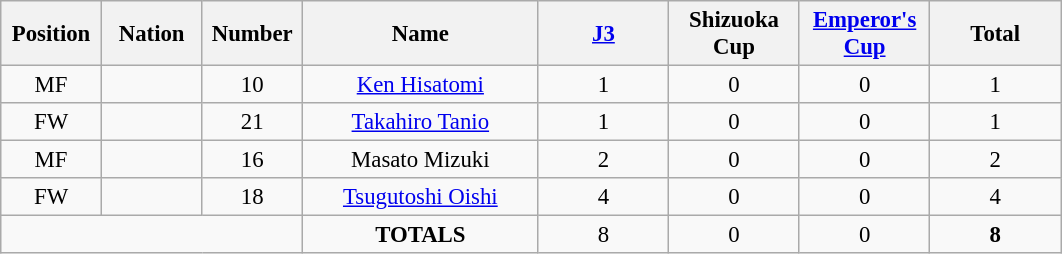<table class="wikitable" style="font-size: 95%; text-align: center;">
<tr>
<th width=60>Position</th>
<th width=60>Nation</th>
<th width=60>Number</th>
<th width=150>Name</th>
<th width=80><a href='#'>J3</a></th>
<th width=80>Shizuoka Cup</th>
<th width=80><a href='#'>Emperor's Cup</a></th>
<th width=80>Total</th>
</tr>
<tr>
<td>MF</td>
<td></td>
<td>10</td>
<td><a href='#'>Ken Hisatomi</a></td>
<td>1</td>
<td>0</td>
<td>0</td>
<td>1</td>
</tr>
<tr>
<td>FW</td>
<td></td>
<td>21</td>
<td><a href='#'>Takahiro Tanio</a></td>
<td>1</td>
<td>0</td>
<td>0</td>
<td>1</td>
</tr>
<tr>
<td>MF</td>
<td></td>
<td>16</td>
<td>Masato Mizuki</td>
<td>2</td>
<td>0</td>
<td>0</td>
<td>2</td>
</tr>
<tr>
<td>FW</td>
<td></td>
<td>18</td>
<td><a href='#'>Tsugutoshi Oishi</a></td>
<td>4</td>
<td>0</td>
<td>0</td>
<td>4</td>
</tr>
<tr>
<td colspan="3"></td>
<td><strong>TOTALS</strong></td>
<td>8</td>
<td>0</td>
<td>0</td>
<td><strong>8</strong></td>
</tr>
</table>
